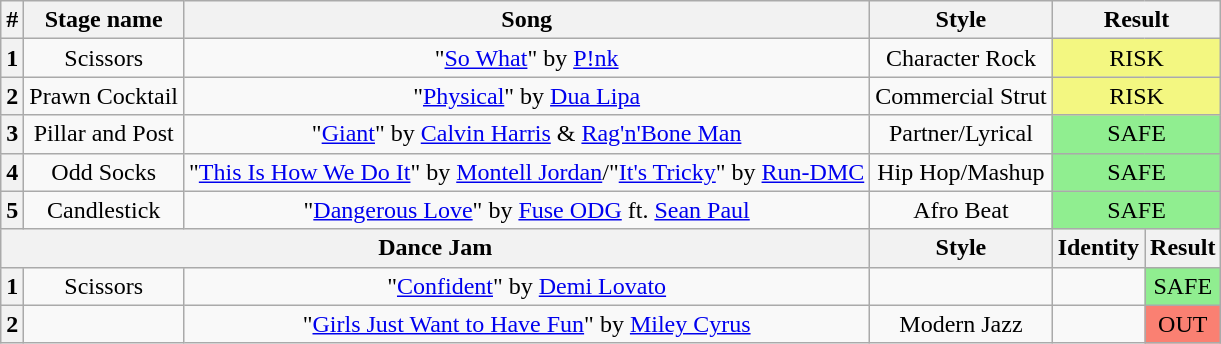<table class="wikitable plainrowheaders" style="text-align: center;">
<tr>
<th>#</th>
<th>Stage name</th>
<th>Song</th>
<th>Style</th>
<th colspan="2">Result</th>
</tr>
<tr>
<th>1</th>
<td>Scissors</td>
<td>"<a href='#'>So What</a>" by <a href='#'>P!nk</a></td>
<td>Character Rock</td>
<td colspan="2" bgcolor=#F3F781>RISK</td>
</tr>
<tr>
<th>2</th>
<td>Prawn Cocktail</td>
<td>"<a href='#'>Physical</a>" by <a href='#'>Dua Lipa</a></td>
<td>Commercial Strut</td>
<td colspan="2" bgcolor=#F3F781>RISK</td>
</tr>
<tr>
<th>3</th>
<td>Pillar and Post</td>
<td>"<a href='#'>Giant</a>" by <a href='#'>Calvin Harris</a> & <a href='#'>Rag'n'Bone Man</a></td>
<td>Partner/Lyrical</td>
<td colspan="2" bgcolor=lightgreen>SAFE</td>
</tr>
<tr>
<th>4</th>
<td>Odd Socks</td>
<td>"<a href='#'>This Is How We Do It</a>" by <a href='#'>Montell Jordan</a>/"<a href='#'>It's Tricky</a>" by <a href='#'>Run-DMC</a></td>
<td>Hip Hop/Mashup</td>
<td colspan="2" bgcolor=lightgreen>SAFE</td>
</tr>
<tr>
<th>5</th>
<td>Candlestick</td>
<td>"<a href='#'>Dangerous Love</a>" by <a href='#'>Fuse ODG</a> ft. <a href='#'>Sean Paul</a></td>
<td>Afro Beat</td>
<td colspan="2" bgcolor=lightgreen>SAFE</td>
</tr>
<tr>
<th colspan="3">Dance Jam</th>
<th>Style</th>
<th>Identity</th>
<th>Result</th>
</tr>
<tr>
<th>1</th>
<td>Scissors</td>
<td>"<a href='#'>Confident</a>" by <a href='#'>Demi Lovato</a></td>
<td></td>
<td></td>
<td bgcolor=lightgreen>SAFE</td>
</tr>
<tr>
<th>2</th>
<td></td>
<td>"<a href='#'>Girls Just Want to Have Fun</a>" by <a href='#'>Miley Cyrus</a></td>
<td>Modern Jazz</td>
<td></td>
<td bgcolor=salmon>OUT</td>
</tr>
</table>
